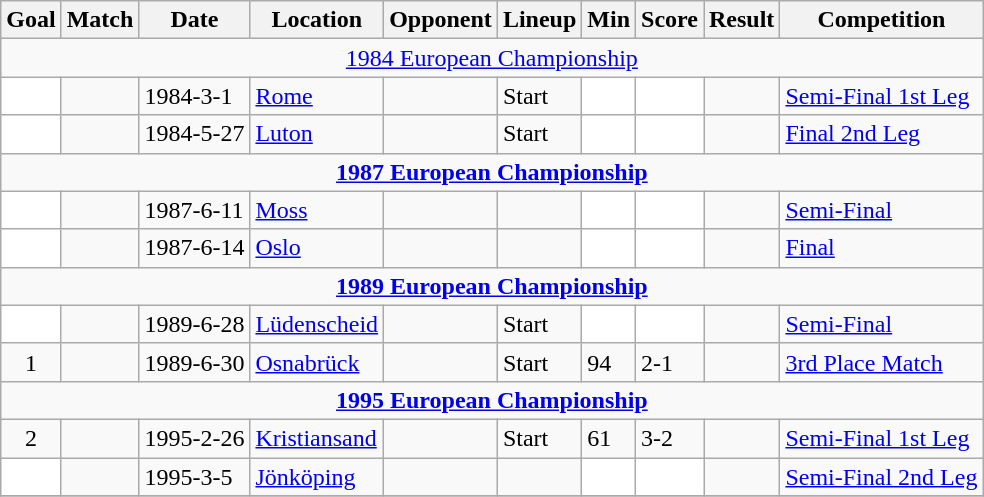<table class="wikitable collapsible" style="fontsize:90%;">
<tr>
<th>Goal</th>
<th>Match</th>
<th>Date</th>
<th>Location</th>
<th>Opponent</th>
<th>Lineup</th>
<th>Min</th>
<th>Score</th>
<th>Result</th>
<th>Competition</th>
</tr>
<tr>
<td colspan=10 align=center><a href='#'>1984 European Championship</a></td>
</tr>
<tr>
<td style="background:white;"></td>
<td></td>
<td>1984-3-1</td>
<td><a href='#'>Rome</a></td>
<td></td>
<td>Start</td>
<td style="background:white;"></td>
<td style="background:white;"></td>
<td></td>
<td><a href='#'>Semi-Final 1st Leg</a></td>
</tr>
<tr>
<td style="background:white;"></td>
<td></td>
<td>1984-5-27</td>
<td><a href='#'>Luton</a></td>
<td></td>
<td>Start</td>
<td style="background:white;"></td>
<td style="background:white;"></td>
<td></td>
<td><a href='#'>Final 2nd Leg</a></td>
</tr>
<tr>
<td colspan=10 align=center> <strong><a href='#'>1987 European Championship</a></strong></td>
</tr>
<tr>
<td style="background:white;"></td>
<td></td>
<td>1987-6-11</td>
<td><a href='#'>Moss</a></td>
<td></td>
<td></td>
<td style="background:white;"></td>
<td style="background:white;"></td>
<td></td>
<td><a href='#'>Semi-Final</a></td>
</tr>
<tr>
<td style="background:white;"></td>
<td></td>
<td>1987-6-14</td>
<td><a href='#'>Oslo</a></td>
<td></td>
<td></td>
<td style="background:white;"></td>
<td style="background:white;"></td>
<td></td>
<td><a href='#'>Final</a></td>
</tr>
<tr>
<td colspan=10 align=center> <strong><a href='#'>1989 European Championship</a></strong></td>
</tr>
<tr>
<td style="background:white;"></td>
<td></td>
<td>1989-6-28</td>
<td><a href='#'>Lüdenscheid</a></td>
<td></td>
<td>Start</td>
<td style="background:white;"></td>
<td style="background:white;"></td>
<td></td>
<td><a href='#'>Semi-Final</a></td>
</tr>
<tr>
<td align=center>1</td>
<td></td>
<td>1989-6-30</td>
<td><a href='#'>Osnabrück</a></td>
<td></td>
<td>Start</td>
<td>94</td>
<td>2-1</td>
<td></td>
<td><a href='#'>3rd Place Match</a></td>
</tr>
<tr>
<td colspan=10 align=center><strong><a href='#'>1995 European Championship</a></strong></td>
</tr>
<tr>
<td align=center>2</td>
<td></td>
<td>1995-2-26</td>
<td><a href='#'>Kristiansand</a></td>
<td></td>
<td>Start</td>
<td>61</td>
<td>3-2</td>
<td></td>
<td><a href='#'>Semi-Final 1st Leg</a></td>
</tr>
<tr>
<td style="background:white;"></td>
<td></td>
<td>1995-3-5</td>
<td><a href='#'>Jönköping</a></td>
<td></td>
<td></td>
<td style="background:white;"></td>
<td style="background:white;"></td>
<td></td>
<td><a href='#'>Semi-Final 2nd Leg</a></td>
</tr>
<tr>
</tr>
</table>
